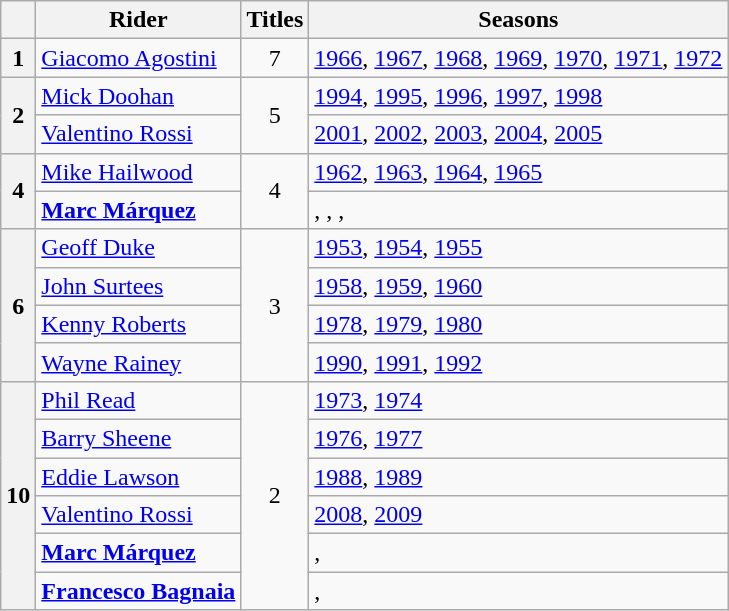<table class="wikitable" style="text-align:center">
<tr>
<th></th>
<th>Rider</th>
<th>Titles</th>
<th>Seasons</th>
</tr>
<tr>
<th>1</th>
<td align=left> <a href='#'>Giacomo Agostini</a></td>
<td>7</td>
<td align=left><a href='#'>1966</a>, <a href='#'>1967</a>, <a href='#'>1968</a>, <a href='#'>1969</a>, <a href='#'>1970</a>, <a href='#'>1971</a>, <a href='#'>1972</a></td>
</tr>
<tr>
<th rowspan=2>2</th>
<td align=left> <a href='#'>Mick Doohan</a></td>
<td rowspan=2>5</td>
<td align=left><a href='#'>1994</a>, <a href='#'>1995</a>, <a href='#'>1996</a>, <a href='#'>1997</a>, <a href='#'>1998</a></td>
</tr>
<tr>
<td align=left> <a href='#'>Valentino Rossi</a></td>
<td align=left><a href='#'>2001</a>, <a href='#'>2002</a>, <a href='#'>2003</a>, <a href='#'>2004</a>, <a href='#'>2005</a></td>
</tr>
<tr>
<th rowspan=2>4</th>
<td align=left> <a href='#'>Mike Hailwood</a></td>
<td rowspan=2>4</td>
<td align=left><a href='#'>1962</a>, <a href='#'>1963</a>, <a href='#'>1964</a>, <a href='#'>1965</a></td>
</tr>
<tr>
<td align=left> <strong><a href='#'>Marc Márquez</a></strong></td>
<td align=left>, , , </td>
</tr>
<tr>
<th rowspan=4>6</th>
<td align=left> <a href='#'>Geoff Duke</a></td>
<td rowspan=4>3</td>
<td align=left><a href='#'>1953</a>, <a href='#'>1954</a>, <a href='#'>1955</a></td>
</tr>
<tr>
<td align=left> <a href='#'>John Surtees</a></td>
<td align=left><a href='#'>1958</a>, <a href='#'>1959</a>, <a href='#'>1960</a></td>
</tr>
<tr>
<td align=left> <a href='#'>Kenny Roberts</a></td>
<td align=left><a href='#'>1978</a>, <a href='#'>1979</a>, <a href='#'>1980</a></td>
</tr>
<tr>
<td align=left> <a href='#'>Wayne Rainey</a></td>
<td align=left><a href='#'>1990</a>, <a href='#'>1991</a>, <a href='#'>1992</a></td>
</tr>
<tr>
<th rowspan=6>10</th>
<td align=left> <a href='#'>Phil Read</a></td>
<td rowspan=6>2</td>
<td align=left><a href='#'>1973</a>, <a href='#'>1974</a></td>
</tr>
<tr>
<td align=left> <a href='#'>Barry Sheene</a></td>
<td align=left><a href='#'>1976</a>, <a href='#'>1977</a></td>
</tr>
<tr>
<td align=left> <a href='#'>Eddie Lawson</a></td>
<td align=left><a href='#'>1988</a>, <a href='#'>1989</a></td>
</tr>
<tr>
<td align=left> <a href='#'>Valentino Rossi</a></td>
<td align=left><a href='#'>2008</a>, <a href='#'>2009</a></td>
</tr>
<tr>
<td align=left> <strong><a href='#'>Marc Márquez</a></strong></td>
<td align=left>, </td>
</tr>
<tr>
<td align=left> <strong><a href='#'>Francesco Bagnaia</a></strong></td>
<td align=left>, </td>
</tr>
</table>
